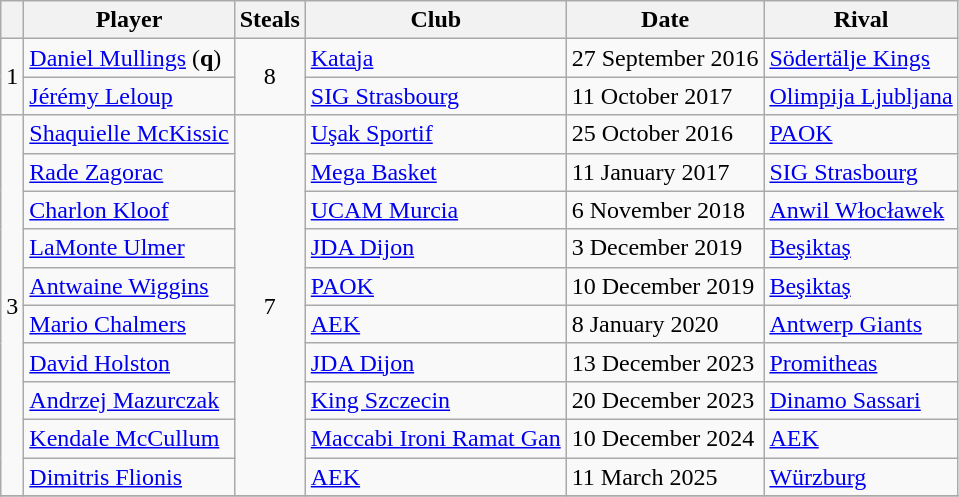<table class="wikitable">
<tr>
<th></th>
<th>Player</th>
<th>Steals</th>
<th>Club</th>
<th>Date</th>
<th>Rival</th>
</tr>
<tr>
<td rowspan=2 align=center>1</td>
<td> <a href='#'>Daniel Mullings</a> (<strong>q</strong>)</td>
<td rowspan=2 align=center>8</td>
<td> <a href='#'>Kataja</a></td>
<td>27 September 2016</td>
<td> <a href='#'>Södertälje Kings</a></td>
</tr>
<tr>
<td> <a href='#'>Jérémy Leloup</a></td>
<td> <a href='#'>SIG Strasbourg</a></td>
<td>11 October 2017</td>
<td> <a href='#'>Olimpija Ljubljana</a></td>
</tr>
<tr>
<td rowspan=10 align=center>3</td>
<td> <a href='#'>Shaquielle McKissic</a></td>
<td rowspan=10 align=center>7</td>
<td> <a href='#'>Uşak Sportif</a></td>
<td>25 October 2016</td>
<td> <a href='#'>PAOK</a></td>
</tr>
<tr>
<td> <a href='#'>Rade Zagorac</a></td>
<td> <a href='#'>Mega Basket</a></td>
<td>11 January 2017</td>
<td> <a href='#'>SIG Strasbourg</a></td>
</tr>
<tr>
<td> <a href='#'>Charlon Kloof</a></td>
<td> <a href='#'>UCAM Murcia</a></td>
<td>6 November 2018</td>
<td> <a href='#'>Anwil Włocławek</a></td>
</tr>
<tr>
<td> <a href='#'>LaMonte Ulmer</a></td>
<td> <a href='#'>JDA Dijon</a></td>
<td>3 December 2019</td>
<td> <a href='#'>Beşiktaş</a></td>
</tr>
<tr>
<td> <a href='#'>Antwaine Wiggins</a></td>
<td> <a href='#'>PAOK</a></td>
<td>10 December 2019</td>
<td> <a href='#'>Beşiktaş</a></td>
</tr>
<tr>
<td> <a href='#'>Mario Chalmers</a></td>
<td> <a href='#'>AEK</a></td>
<td>8 January 2020</td>
<td> <a href='#'>Antwerp Giants</a></td>
</tr>
<tr>
<td> <a href='#'>David Holston</a></td>
<td> <a href='#'>JDA Dijon</a></td>
<td>13 December 2023</td>
<td> <a href='#'>Promitheas</a></td>
</tr>
<tr>
<td> <a href='#'>Andrzej Mazurczak</a></td>
<td> <a href='#'>King Szczecin</a></td>
<td>20 December 2023</td>
<td> <a href='#'>Dinamo Sassari</a></td>
</tr>
<tr>
<td> <a href='#'>Kendale McCullum</a></td>
<td> <a href='#'>Maccabi Ironi Ramat Gan</a></td>
<td>10 December 2024</td>
<td> <a href='#'>AEK</a></td>
</tr>
<tr>
<td> <a href='#'>Dimitris Flionis</a></td>
<td> <a href='#'>AEK</a></td>
<td>11 March 2025</td>
<td> <a href='#'>Würzburg</a></td>
</tr>
<tr>
</tr>
</table>
